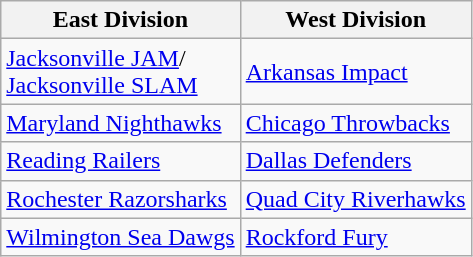<table class=wikitable>
<tr>
<th>East Division</th>
<th>West Division</th>
</tr>
<tr>
<td><a href='#'>Jacksonville JAM</a>/<br><a href='#'>Jacksonville SLAM</a></td>
<td><a href='#'>Arkansas Impact</a></td>
</tr>
<tr>
<td><a href='#'>Maryland Nighthawks</a></td>
<td><a href='#'>Chicago Throwbacks</a></td>
</tr>
<tr>
<td><a href='#'>Reading Railers</a></td>
<td><a href='#'>Dallas Defenders</a></td>
</tr>
<tr>
<td><a href='#'>Rochester Razorsharks</a></td>
<td><a href='#'>Quad City Riverhawks</a></td>
</tr>
<tr>
<td><a href='#'>Wilmington Sea Dawgs</a></td>
<td><a href='#'>Rockford Fury</a></td>
</tr>
</table>
